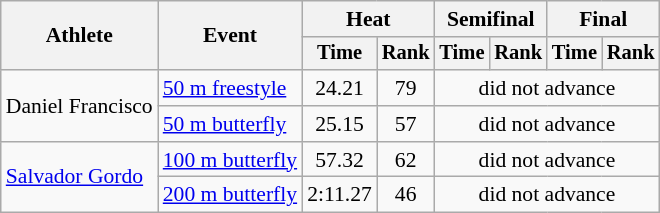<table class=wikitable style="font-size:90%">
<tr>
<th rowspan="2">Athlete</th>
<th rowspan="2">Event</th>
<th colspan="2">Heat</th>
<th colspan="2">Semifinal</th>
<th colspan="2">Final</th>
</tr>
<tr style="font-size:95%">
<th>Time</th>
<th>Rank</th>
<th>Time</th>
<th>Rank</th>
<th>Time</th>
<th>Rank</th>
</tr>
<tr align=center>
<td align=left rowspan=2>Daniel Francisco</td>
<td align=left><a href='#'>50 m freestyle</a></td>
<td>24.21</td>
<td>79</td>
<td colspan=4>did not advance</td>
</tr>
<tr align=center>
<td align=left><a href='#'>50 m butterfly</a></td>
<td>25.15</td>
<td>57</td>
<td colspan=4>did not advance</td>
</tr>
<tr align=center>
<td align=left rowspan=2><a href='#'>Salvador Gordo</a></td>
<td align=left><a href='#'>100 m butterfly</a></td>
<td>57.32</td>
<td>62</td>
<td colspan=4>did not advance</td>
</tr>
<tr align=center>
<td align=left><a href='#'>200 m butterfly</a></td>
<td>2:11.27</td>
<td>46</td>
<td colspan=4>did not advance</td>
</tr>
</table>
